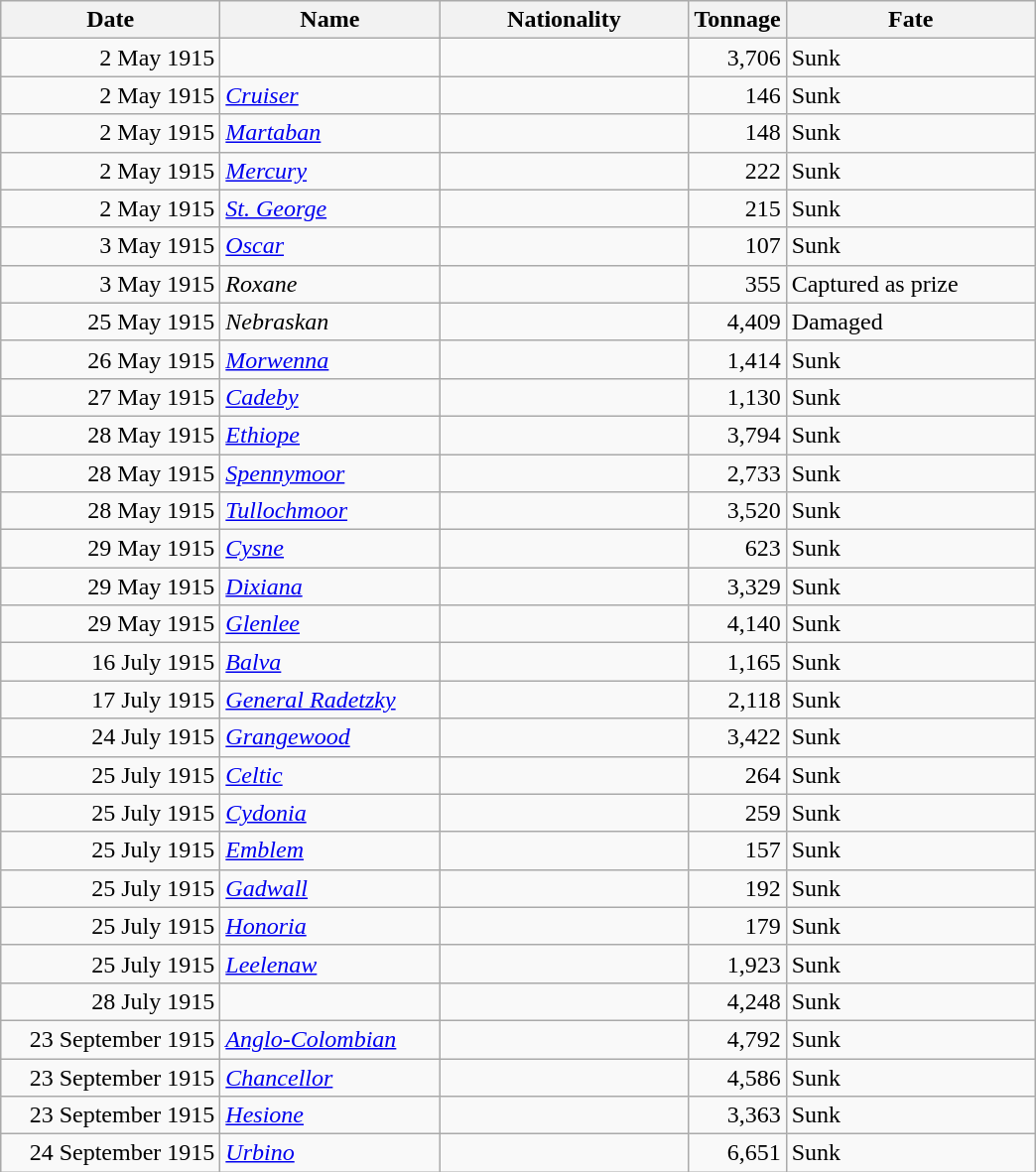<table class="wikitable sortable">
<tr>
<th width="140px">Date</th>
<th width="140px">Name</th>
<th width="160px">Nationality</th>
<th width="25px">Tonnage</th>
<th width="160px">Fate</th>
</tr>
<tr>
<td align="right">2 May 1915</td>
<td align="left"></td>
<td align="left"></td>
<td align="right">3,706</td>
<td align="left">Sunk</td>
</tr>
<tr>
<td align="right">2 May 1915</td>
<td align="left"><a href='#'><em>Cruiser</em></a></td>
<td align="left"></td>
<td align="right">146</td>
<td align="left">Sunk</td>
</tr>
<tr>
<td align="right">2 May 1915</td>
<td align="left"><a href='#'><em>Martaban</em></a></td>
<td align="left"></td>
<td align="right">148</td>
<td align="left">Sunk</td>
</tr>
<tr>
<td align="right">2 May 1915</td>
<td align="left"><a href='#'><em>Mercury</em></a></td>
<td align="left"></td>
<td align="right">222</td>
<td align="left">Sunk</td>
</tr>
<tr>
<td align="right">2 May 1915</td>
<td align="left"><a href='#'><em>St. George</em></a></td>
<td align="left"></td>
<td align="right">215</td>
<td align="left">Sunk</td>
</tr>
<tr>
<td align="right">3 May 1915</td>
<td align="left"><a href='#'><em>Oscar</em></a></td>
<td align="left"></td>
<td align="right">107</td>
<td align="left">Sunk</td>
</tr>
<tr>
<td align="right">3 May 1915</td>
<td align="left"><em>Roxane</em></td>
<td align="left"></td>
<td align="right">355</td>
<td align="left">Captured as prize</td>
</tr>
<tr>
<td align="right">25 May 1915</td>
<td align="left"><em>Nebraskan</em></td>
<td align="left"></td>
<td align="right">4,409</td>
<td align="left">Damaged</td>
</tr>
<tr>
<td align="right">26 May 1915</td>
<td align="left"><a href='#'><em>Morwenna</em></a></td>
<td align="left"></td>
<td align="right">1,414</td>
<td align="left">Sunk</td>
</tr>
<tr>
<td align="right">27 May 1915</td>
<td align="left"><a href='#'><em>Cadeby</em></a></td>
<td align="left"></td>
<td align="right">1,130</td>
<td align="left">Sunk</td>
</tr>
<tr>
<td align="right">28 May 1915</td>
<td align="left"><a href='#'><em>Ethiope</em></a></td>
<td align="left"></td>
<td align="right">3,794</td>
<td align="left">Sunk</td>
</tr>
<tr>
<td align="right">28 May 1915</td>
<td align="left"><a href='#'><em>Spennymoor</em></a></td>
<td align="left"></td>
<td align="right">2,733</td>
<td align="left">Sunk</td>
</tr>
<tr>
<td align="right">28 May 1915</td>
<td align="left"><a href='#'><em>Tullochmoor</em></a></td>
<td align="left"></td>
<td align="right">3,520</td>
<td align="left">Sunk</td>
</tr>
<tr>
<td align="right">29 May 1915</td>
<td align="left"><a href='#'><em>Cysne</em></a></td>
<td align="left"></td>
<td align="right">623</td>
<td align="left">Sunk</td>
</tr>
<tr>
<td align="right">29 May 1915</td>
<td align="left"><a href='#'><em>Dixiana</em></a></td>
<td align="left"></td>
<td align="right">3,329</td>
<td align="left">Sunk</td>
</tr>
<tr>
<td align="right">29 May 1915</td>
<td align="left"><a href='#'><em>Glenlee</em></a></td>
<td align="left"></td>
<td align="right">4,140</td>
<td align="left">Sunk</td>
</tr>
<tr>
<td align="right">16 July 1915</td>
<td align="left"><a href='#'><em>Balva</em></a></td>
<td align="left"></td>
<td align="right">1,165</td>
<td align="left">Sunk</td>
</tr>
<tr>
<td align="right">17 July 1915</td>
<td align="left"><a href='#'><em>General Radetzky</em></a></td>
<td align="left"></td>
<td align="right">2,118</td>
<td align="left">Sunk</td>
</tr>
<tr>
<td align="right">24 July 1915</td>
<td align="left"><a href='#'><em>Grangewood</em></a></td>
<td align="left"></td>
<td align="right">3,422</td>
<td align="left">Sunk</td>
</tr>
<tr>
<td align="right">25 July 1915</td>
<td align="left"><a href='#'><em>Celtic</em></a></td>
<td align="left"></td>
<td align="right">264</td>
<td align="left">Sunk</td>
</tr>
<tr>
<td align="right">25 July 1915</td>
<td align="left"><a href='#'><em>Cydonia</em></a></td>
<td align="left"></td>
<td align="right">259</td>
<td align="left">Sunk</td>
</tr>
<tr>
<td align="right">25 July 1915</td>
<td align="left"><a href='#'><em>Emblem</em></a></td>
<td align="left"></td>
<td align="right">157</td>
<td align="left">Sunk</td>
</tr>
<tr>
<td align="right">25 July 1915</td>
<td align="left"><a href='#'><em>Gadwall</em></a></td>
<td align="left"></td>
<td align="right">192</td>
<td align="left">Sunk</td>
</tr>
<tr>
<td align="right">25 July 1915</td>
<td align="left"><a href='#'><em>Honoria</em></a></td>
<td align="left"></td>
<td align="right">179</td>
<td align="left">Sunk</td>
</tr>
<tr>
<td align="right">25 July 1915</td>
<td align="left"><a href='#'><em>Leelenaw</em></a></td>
<td align="left"></td>
<td align="right">1,923</td>
<td align="left">Sunk</td>
</tr>
<tr>
<td align="right">28 July 1915</td>
<td align="left"></td>
<td align="left"></td>
<td align="right">4,248</td>
<td align="left">Sunk</td>
</tr>
<tr>
<td align="right">23 September 1915</td>
<td align="left"><a href='#'><em>Anglo-Colombian</em></a></td>
<td align="left"></td>
<td align="right">4,792</td>
<td align="left">Sunk</td>
</tr>
<tr>
<td align="right">23 September 1915</td>
<td align="left"><a href='#'><em>Chancellor</em></a></td>
<td align="left"></td>
<td align="right">4,586</td>
<td align="left">Sunk</td>
</tr>
<tr>
<td align="right">23 September 1915</td>
<td align="left"><a href='#'><em>Hesione</em></a></td>
<td align="left"></td>
<td align="right">3,363</td>
<td align="left">Sunk</td>
</tr>
<tr>
<td align="right">24 September 1915</td>
<td align="left"><a href='#'><em>Urbino</em></a></td>
<td align="left"></td>
<td align="right">6,651</td>
<td align="left">Sunk</td>
</tr>
</table>
